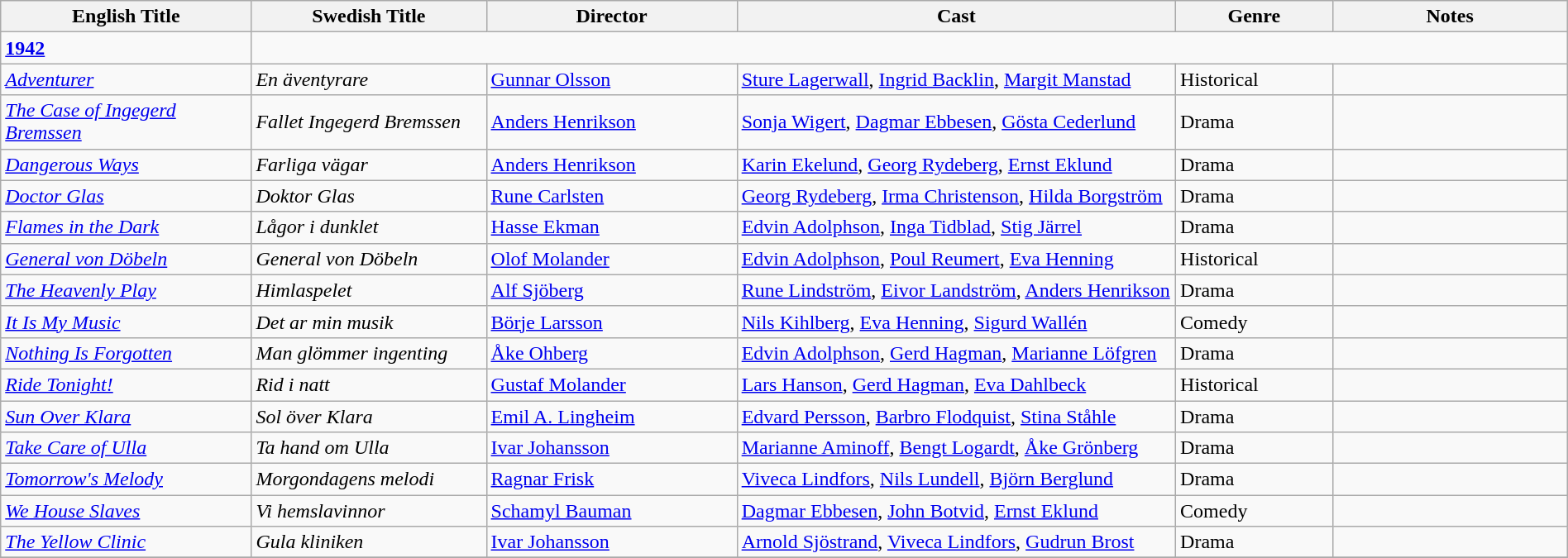<table class="wikitable" style="width:100%;">
<tr>
<th style="width:16%;">English Title</th>
<th style="width:15%;">Swedish Title</th>
<th style="width:16%;">Director</th>
<th style="width:28%;">Cast</th>
<th style="width:10%;">Genre</th>
<th style="width:15%;">Notes</th>
</tr>
<tr>
<td><strong><a href='#'>1942</a></strong></td>
</tr>
<tr>
<td><em><a href='#'>Adventurer</a></em></td>
<td><em>En äventyrare</em></td>
<td><a href='#'>Gunnar Olsson</a></td>
<td><a href='#'>Sture Lagerwall</a>, <a href='#'>Ingrid Backlin</a>, <a href='#'>Margit Manstad</a></td>
<td>Historical</td>
<td></td>
</tr>
<tr>
<td><em><a href='#'>The Case of Ingegerd Bremssen</a></em></td>
<td><em>Fallet Ingegerd Bremssen</em></td>
<td><a href='#'>Anders Henrikson</a></td>
<td><a href='#'>Sonja Wigert</a>, <a href='#'>Dagmar Ebbesen</a>, <a href='#'>Gösta Cederlund</a></td>
<td>Drama</td>
<td></td>
</tr>
<tr>
<td><em><a href='#'>Dangerous Ways</a></em></td>
<td><em>Farliga vägar</em></td>
<td><a href='#'>Anders Henrikson</a></td>
<td><a href='#'>Karin Ekelund</a>, <a href='#'>Georg Rydeberg</a>, <a href='#'>Ernst Eklund</a></td>
<td>Drama</td>
<td></td>
</tr>
<tr>
<td><em><a href='#'>Doctor Glas</a></em></td>
<td><em>Doktor Glas</em></td>
<td><a href='#'>Rune Carlsten</a></td>
<td><a href='#'>Georg Rydeberg</a>, <a href='#'>Irma Christenson</a>, <a href='#'>Hilda Borgström</a></td>
<td>Drama</td>
<td></td>
</tr>
<tr>
<td><em><a href='#'>Flames in the Dark</a></em></td>
<td><em>Lågor i dunklet</em></td>
<td><a href='#'>Hasse Ekman</a></td>
<td><a href='#'>Edvin Adolphson</a>, <a href='#'>Inga Tidblad</a>, <a href='#'>Stig Järrel</a></td>
<td>Drama</td>
<td></td>
</tr>
<tr>
<td><em><a href='#'>General von Döbeln</a></em></td>
<td><em>General von Döbeln</em></td>
<td><a href='#'>Olof Molander</a></td>
<td><a href='#'>Edvin Adolphson</a>, <a href='#'>Poul Reumert</a>, <a href='#'>Eva Henning</a></td>
<td>Historical</td>
<td></td>
</tr>
<tr>
<td><em><a href='#'>The Heavenly Play</a></em></td>
<td><em>Himlaspelet</em></td>
<td><a href='#'>Alf Sjöberg</a></td>
<td><a href='#'>Rune Lindström</a>, <a href='#'>Eivor Landström</a>, <a href='#'>Anders Henrikson</a></td>
<td>Drama</td>
<td></td>
</tr>
<tr>
<td><em><a href='#'>It Is My Music</a></em></td>
<td><em>Det ar min musik</em></td>
<td><a href='#'>Börje Larsson</a></td>
<td><a href='#'>Nils Kihlberg</a>, <a href='#'>Eva Henning</a>, <a href='#'>Sigurd Wallén</a></td>
<td>Comedy</td>
<td></td>
</tr>
<tr>
<td><em><a href='#'>Nothing Is Forgotten</a></em></td>
<td><em>Man glömmer ingenting</em></td>
<td><a href='#'>Åke Ohberg</a></td>
<td><a href='#'>Edvin Adolphson</a>, <a href='#'>Gerd Hagman</a>, <a href='#'>Marianne Löfgren</a></td>
<td>Drama</td>
<td></td>
</tr>
<tr>
<td><em><a href='#'>Ride Tonight!</a></em></td>
<td><em>Rid i natt</em></td>
<td><a href='#'>Gustaf Molander</a></td>
<td><a href='#'>Lars Hanson</a>, <a href='#'>Gerd Hagman</a>, <a href='#'>Eva Dahlbeck</a></td>
<td>Historical</td>
<td></td>
</tr>
<tr>
<td><em><a href='#'>Sun Over Klara</a></em></td>
<td><em>Sol över Klara</em></td>
<td><a href='#'>Emil A. Lingheim</a></td>
<td><a href='#'>Edvard Persson</a>, <a href='#'>Barbro Flodquist</a>, <a href='#'>Stina Ståhle</a></td>
<td>Drama</td>
<td></td>
</tr>
<tr>
<td><em><a href='#'>Take Care of Ulla</a></em></td>
<td><em>Ta hand om Ulla</em></td>
<td><a href='#'>Ivar Johansson</a></td>
<td><a href='#'>Marianne Aminoff</a>, <a href='#'>Bengt Logardt</a>, <a href='#'>Åke Grönberg</a></td>
<td>Drama</td>
<td></td>
</tr>
<tr>
<td><em><a href='#'>Tomorrow's Melody</a></em></td>
<td><em>Morgondagens melodi</em></td>
<td><a href='#'>Ragnar Frisk</a></td>
<td><a href='#'>Viveca Lindfors</a>, <a href='#'>Nils Lundell</a>, <a href='#'>Björn Berglund</a></td>
<td>Drama</td>
<td></td>
</tr>
<tr>
<td><em><a href='#'>We House Slaves</a></em></td>
<td><em>Vi hemslavinnor</em></td>
<td><a href='#'>Schamyl Bauman</a></td>
<td><a href='#'>Dagmar Ebbesen</a>, <a href='#'>John Botvid</a>, <a href='#'>Ernst Eklund</a></td>
<td>Comedy</td>
<td></td>
</tr>
<tr>
<td><em><a href='#'>The Yellow Clinic</a></em></td>
<td><em>Gula kliniken</em></td>
<td><a href='#'>Ivar Johansson</a></td>
<td><a href='#'>Arnold Sjöstrand</a>, <a href='#'>Viveca Lindfors</a>, <a href='#'>Gudrun Brost</a></td>
<td>Drama</td>
<td></td>
</tr>
<tr>
</tr>
</table>
